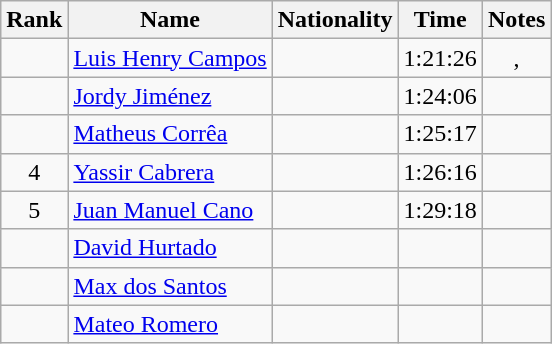<table class="wikitable sortable" style="text-align:center">
<tr>
<th>Rank</th>
<th>Name</th>
<th>Nationality</th>
<th>Time</th>
<th>Notes</th>
</tr>
<tr>
<td></td>
<td align=left><a href='#'>Luis Henry Campos</a></td>
<td align=left></td>
<td>1:21:26</td>
<td>, </td>
</tr>
<tr>
<td></td>
<td align=left><a href='#'>Jordy Jiménez</a></td>
<td align=left></td>
<td>1:24:06</td>
<td></td>
</tr>
<tr>
<td></td>
<td align=left><a href='#'>Matheus Corrêa</a></td>
<td align=left></td>
<td>1:25:17</td>
<td></td>
</tr>
<tr>
<td>4</td>
<td align=left><a href='#'>Yassir Cabrera</a></td>
<td align=left></td>
<td>1:26:16</td>
<td></td>
</tr>
<tr>
<td>5</td>
<td align=left><a href='#'>Juan Manuel Cano</a></td>
<td align=left></td>
<td>1:29:18</td>
<td></td>
</tr>
<tr>
<td></td>
<td align=left><a href='#'>David Hurtado</a></td>
<td align=left></td>
<td></td>
<td></td>
</tr>
<tr>
<td></td>
<td align=left><a href='#'>Max dos Santos</a></td>
<td align=left></td>
<td></td>
<td></td>
</tr>
<tr>
<td></td>
<td align=left><a href='#'>Mateo Romero</a></td>
<td align=left></td>
<td></td>
<td></td>
</tr>
</table>
